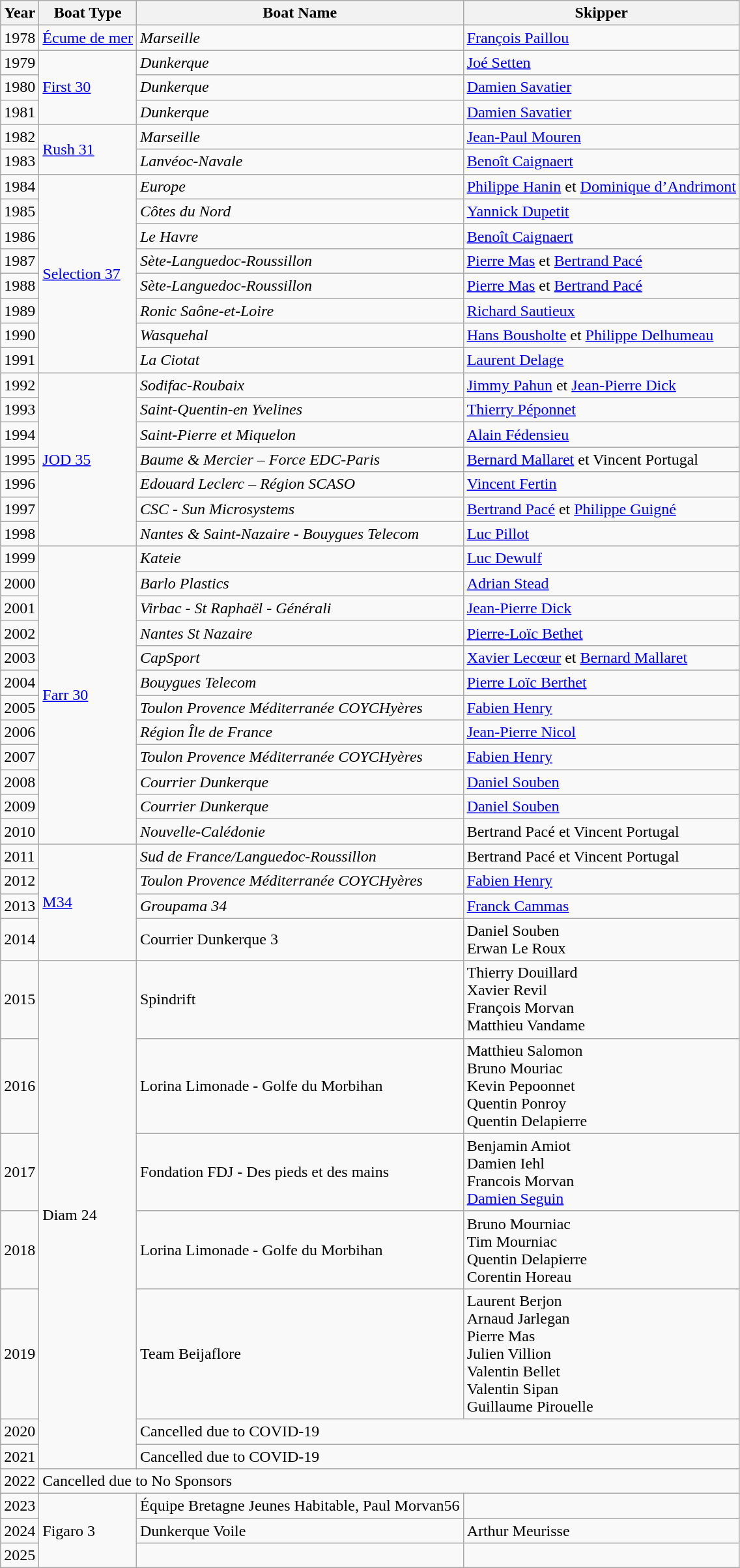<table class="wikitable sortable">
<tr>
<th>Year</th>
<th>Boat Type</th>
<th>Boat Name</th>
<th>Skipper</th>
</tr>
<tr>
<td>1978</td>
<td><a href='#'>Écume de mer</a></td>
<td><em>Marseille</em></td>
<td><a href='#'>François Paillou</a></td>
</tr>
<tr>
<td>1979</td>
<td rowspan=3><a href='#'>First 30</a></td>
<td><em>Dunkerque</em></td>
<td><a href='#'>Joé Setten</a></td>
</tr>
<tr>
<td>1980</td>
<td><em>Dunkerque</em></td>
<td><a href='#'>Damien Savatier</a></td>
</tr>
<tr>
<td>1981</td>
<td><em>Dunkerque</em></td>
<td><a href='#'>Damien Savatier</a></td>
</tr>
<tr>
<td>1982</td>
<td rowspan=2><a href='#'>Rush 31</a></td>
<td><em>Marseille</em></td>
<td><a href='#'>Jean-Paul Mouren</a></td>
</tr>
<tr>
<td>1983</td>
<td><em>Lanvéoc-Navale</em></td>
<td><a href='#'>Benoît Caignaert</a></td>
</tr>
<tr>
<td>1984</td>
<td rowspan=8><a href='#'>Selection 37</a></td>
<td><em>Europe</em></td>
<td><a href='#'>Philippe Hanin</a> et <a href='#'>Dominique d’Andrimont</a></td>
</tr>
<tr>
<td>1985</td>
<td><em>Côtes du Nord</em></td>
<td><a href='#'>Yannick Dupetit</a></td>
</tr>
<tr>
<td>1986</td>
<td><em>Le Havre</em></td>
<td><a href='#'>Benoît Caignaert</a></td>
</tr>
<tr>
<td>1987</td>
<td><em>Sète-Languedoc-Roussillon</em></td>
<td><a href='#'>Pierre Mas</a> et <a href='#'>Bertrand Pacé</a></td>
</tr>
<tr>
<td>1988</td>
<td><em>Sète-Languedoc-Roussillon</em></td>
<td><a href='#'>Pierre Mas</a> et <a href='#'>Bertrand Pacé</a></td>
</tr>
<tr>
<td>1989</td>
<td><em>Ronic Saône-et-Loire</em></td>
<td><a href='#'>Richard Sautieux</a></td>
</tr>
<tr>
<td>1990</td>
<td><em>Wasquehal</em></td>
<td><a href='#'>Hans Bousholte</a> et <a href='#'>Philippe Delhumeau</a></td>
</tr>
<tr>
<td>1991</td>
<td><em>La Ciotat</em></td>
<td><a href='#'>Laurent Delage</a></td>
</tr>
<tr>
<td>1992</td>
<td rowspan=7><a href='#'>JOD 35</a></td>
<td><em>Sodifac-Roubaix</em></td>
<td><a href='#'>Jimmy Pahun</a> et <a href='#'>Jean-Pierre Dick</a></td>
</tr>
<tr>
<td>1993</td>
<td><em>Saint-Quentin-en Yvelines</em></td>
<td><a href='#'>Thierry Péponnet</a></td>
</tr>
<tr>
<td>1994</td>
<td><em>Saint-Pierre et Miquelon</em></td>
<td><a href='#'>Alain Fédensieu</a></td>
</tr>
<tr>
<td>1995</td>
<td><em>Baume & Mercier – Force EDC-Paris</em></td>
<td><a href='#'>Bernard Mallaret</a> et Vincent Portugal</td>
</tr>
<tr>
<td>1996</td>
<td><em>Edouard Leclerc – Région SCASO</em></td>
<td><a href='#'>Vincent Fertin</a></td>
</tr>
<tr>
<td>1997</td>
<td><em>CSC - Sun Microsystems</em></td>
<td><a href='#'>Bertrand Pacé</a> et <a href='#'>Philippe Guigné</a></td>
</tr>
<tr>
<td>1998</td>
<td><em>Nantes & Saint-Nazaire - Bouygues Telecom</em></td>
<td><a href='#'>Luc Pillot</a></td>
</tr>
<tr>
<td>1999</td>
<td rowspan=12><a href='#'>Farr 30</a></td>
<td><em>Kateie</em></td>
<td><a href='#'>Luc Dewulf</a></td>
</tr>
<tr>
<td>2000</td>
<td><em>Barlo Plastics</em></td>
<td><a href='#'>Adrian Stead</a></td>
</tr>
<tr>
<td>2001</td>
<td><em>Virbac - St Raphaël - Générali</em></td>
<td><a href='#'>Jean-Pierre Dick</a></td>
</tr>
<tr>
<td>2002</td>
<td><em>Nantes St Nazaire</em></td>
<td><a href='#'>Pierre-Loïc Bethet</a></td>
</tr>
<tr>
<td>2003</td>
<td><em>CapSport</em></td>
<td><a href='#'>Xavier Lecœur</a> et <a href='#'>Bernard Mallaret</a></td>
</tr>
<tr>
<td>2004</td>
<td><em>Bouygues Telecom</em></td>
<td><a href='#'>Pierre Loïc Berthet</a></td>
</tr>
<tr>
<td>2005</td>
<td><em>Toulon Provence Méditerranée COYCHyères</em></td>
<td><a href='#'>Fabien Henry</a></td>
</tr>
<tr>
<td>2006</td>
<td><em>Région Île de France</em></td>
<td><a href='#'>Jean-Pierre Nicol</a></td>
</tr>
<tr>
<td>2007</td>
<td><em>Toulon Provence Méditerranée COYCHyères </em></td>
<td><a href='#'>Fabien Henry</a></td>
</tr>
<tr>
<td>2008</td>
<td><em>Courrier Dunkerque</em></td>
<td><a href='#'>Daniel Souben</a></td>
</tr>
<tr>
<td>2009</td>
<td><em>Courrier Dunkerque</em></td>
<td><a href='#'>Daniel Souben</a></td>
</tr>
<tr>
<td>2010</td>
<td><em>Nouvelle-Calédonie</em></td>
<td>Bertrand Pacé et Vincent Portugal</td>
</tr>
<tr>
<td>2011</td>
<td rowspan=4><a href='#'>M34</a></td>
<td><em>Sud de France/Languedoc-Roussillon</em></td>
<td>Bertrand Pacé et Vincent Portugal</td>
</tr>
<tr>
<td>2012</td>
<td><em>Toulon Provence Méditerranée COYCHyères</em></td>
<td><a href='#'>Fabien Henry</a></td>
</tr>
<tr>
<td>2013</td>
<td><em>Groupama 34</em></td>
<td><a href='#'>Franck Cammas</a></td>
</tr>
<tr>
<td>2014</td>
<td>Courrier Dunkerque 3</td>
<td>Daniel Souben <br> Erwan Le Roux</td>
</tr>
<tr>
<td>2015</td>
<td rowspan=7>Diam 24</td>
<td>Spindrift</td>
<td>Thierry Douillard <br> Xavier Revil <br> François Morvan <br> Matthieu Vandame</td>
</tr>
<tr>
<td>2016</td>
<td>Lorina Limonade - Golfe du Morbihan</td>
<td>Matthieu Salomon <br> Bruno Mouriac <br> Kevin Pepoonnet <br>Quentin Ponroy <br>Quentin Delapierre</td>
</tr>
<tr>
<td>2017</td>
<td>Fondation FDJ - Des pieds et des mains</td>
<td>Benjamin Amiot <br> Damien Iehl <br>Francois Morvan<br><a href='#'>Damien Seguin</a></td>
</tr>
<tr>
<td>2018</td>
<td>Lorina Limonade - Golfe du Morbihan</td>
<td>Bruno Mourniac<br>Tim Mourniac<br>Quentin Delapierre<br>Corentin Horeau</td>
</tr>
<tr>
<td>2019</td>
<td>Team Beijaflore</td>
<td>Laurent Berjon<br>Arnaud Jarlegan<br>Pierre Mas<br>Julien Villion<br>Valentin Bellet<br>Valentin Sipan<br>Guillaume Pirouelle</td>
</tr>
<tr>
<td>2020</td>
<td colspan=2>Cancelled due to COVID-19</td>
</tr>
<tr>
<td>2021</td>
<td colspan=2>Cancelled due to COVID-19</td>
</tr>
<tr>
<td>2022</td>
<td colspan=3>Cancelled due to No Sponsors</td>
</tr>
<tr>
<td>2023</td>
<td rowspan=3>Figaro 3</td>
<td>Équipe Bretagne Jeunes Habitable, Paul Morvan56</td>
</tr>
<tr>
<td>2024</td>
<td>Dunkerque Voile</td>
<td>Arthur Meurisse</td>
</tr>
<tr>
<td>2025</td>
<td></td>
</tr>
</table>
